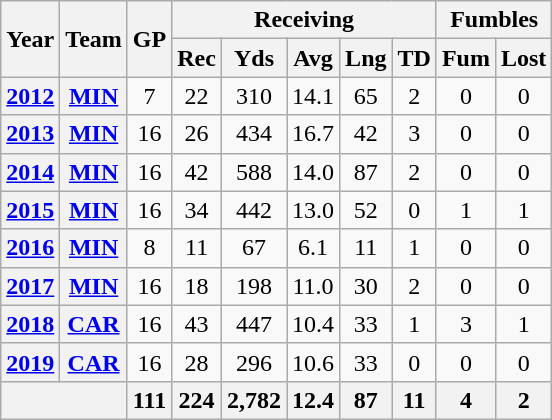<table class="wikitable" style="text-align:center;">
<tr>
<th rowspan="2">Year</th>
<th rowspan="2">Team</th>
<th rowspan="2">GP</th>
<th colspan="5">Receiving</th>
<th colspan="2">Fumbles</th>
</tr>
<tr>
<th>Rec</th>
<th>Yds</th>
<th>Avg</th>
<th>Lng</th>
<th>TD</th>
<th>Fum</th>
<th>Lost</th>
</tr>
<tr>
<th><a href='#'>2012</a></th>
<th><a href='#'>MIN</a></th>
<td>7</td>
<td>22</td>
<td>310</td>
<td>14.1</td>
<td>65</td>
<td>2</td>
<td>0</td>
<td>0</td>
</tr>
<tr>
<th><a href='#'>2013</a></th>
<th><a href='#'>MIN</a></th>
<td>16</td>
<td>26</td>
<td>434</td>
<td>16.7</td>
<td>42</td>
<td>3</td>
<td>0</td>
<td>0</td>
</tr>
<tr>
<th><a href='#'>2014</a></th>
<th><a href='#'>MIN</a></th>
<td>16</td>
<td>42</td>
<td>588</td>
<td>14.0</td>
<td>87</td>
<td>2</td>
<td>0</td>
<td>0</td>
</tr>
<tr>
<th><a href='#'>2015</a></th>
<th><a href='#'>MIN</a></th>
<td>16</td>
<td>34</td>
<td>442</td>
<td>13.0</td>
<td>52</td>
<td>0</td>
<td>1</td>
<td>1</td>
</tr>
<tr>
<th><a href='#'>2016</a></th>
<th><a href='#'>MIN</a></th>
<td>8</td>
<td>11</td>
<td>67</td>
<td>6.1</td>
<td>11</td>
<td>1</td>
<td>0</td>
<td>0</td>
</tr>
<tr>
<th><a href='#'>2017</a></th>
<th><a href='#'>MIN</a></th>
<td>16</td>
<td>18</td>
<td>198</td>
<td>11.0</td>
<td>30</td>
<td>2</td>
<td>0</td>
<td>0</td>
</tr>
<tr>
<th><a href='#'>2018</a></th>
<th><a href='#'>CAR</a></th>
<td>16</td>
<td>43</td>
<td>447</td>
<td>10.4</td>
<td>33</td>
<td>1</td>
<td>3</td>
<td>1</td>
</tr>
<tr>
<th><a href='#'>2019</a></th>
<th><a href='#'>CAR</a></th>
<td>16</td>
<td>28</td>
<td>296</td>
<td>10.6</td>
<td>33</td>
<td>0</td>
<td>0</td>
<td>0</td>
</tr>
<tr>
<th colspan="2"></th>
<th>111</th>
<th>224</th>
<th>2,782</th>
<th>12.4</th>
<th>87</th>
<th>11</th>
<th>4</th>
<th>2</th>
</tr>
</table>
